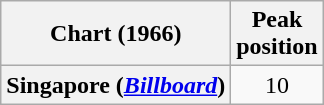<table class="wikitable sortable plainrowheaders">
<tr>
<th scope="col">Chart (1966)</th>
<th scope="col">Peak<br>position</th>
</tr>
<tr>
<th scope="row">Singapore (<a href='#'><em>Billboard</em></a>)</th>
<td style="text-align:center;">10</td>
</tr>
</table>
